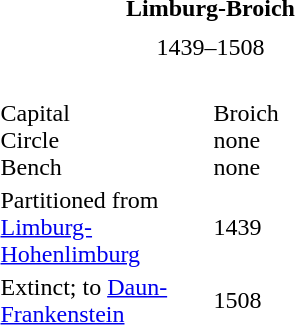<table align="right" class="toccolours">
<tr>
<td colspan=2 align="center"><strong>Limburg-Broich</strong></td>
</tr>
<tr>
<td colspan=2 align="center"></td>
</tr>
<tr>
<td colspan=2 align="center">1439–1508</td>
</tr>
<tr>
<td><br></td>
</tr>
<tr>
<td width=138px>Capital<br>Circle<br>Bench</td>
<td width=138px>Broich<br>none<br>none</td>
</tr>
<tr>
<td>Partitioned from <a href='#'>Limburg-Hohenlimburg</a></td>
<td>1439</td>
</tr>
<tr>
<td>Extinct; to <a href='#'>Daun-Frankenstein</a></td>
<td>1508</td>
</tr>
<tr>
</tr>
</table>
